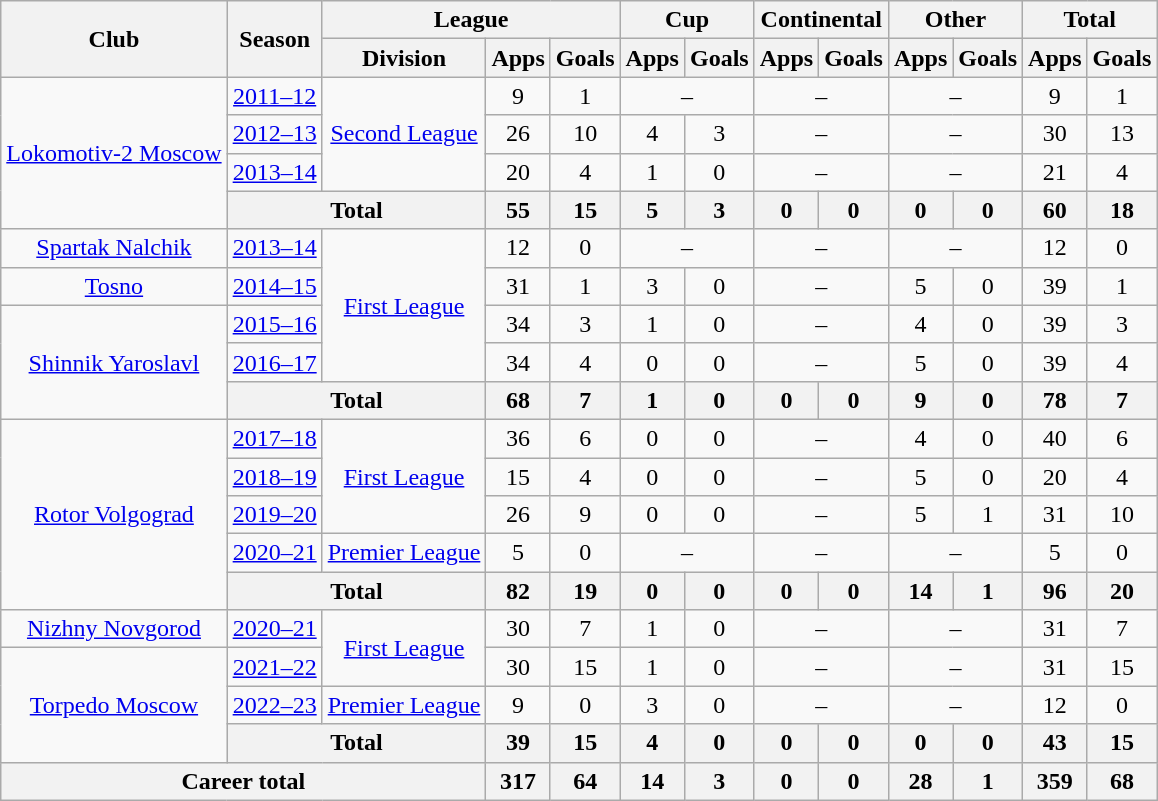<table class="wikitable" style="text-align: center;">
<tr>
<th rowspan=2>Club</th>
<th rowspan=2>Season</th>
<th colspan=3>League</th>
<th colspan=2>Cup</th>
<th colspan=2>Continental</th>
<th colspan=2>Other</th>
<th colspan=2>Total</th>
</tr>
<tr>
<th>Division</th>
<th>Apps</th>
<th>Goals</th>
<th>Apps</th>
<th>Goals</th>
<th>Apps</th>
<th>Goals</th>
<th>Apps</th>
<th>Goals</th>
<th>Apps</th>
<th>Goals</th>
</tr>
<tr>
<td rowspan="4"><a href='#'>Lokomotiv-2 Moscow</a></td>
<td><a href='#'>2011–12</a></td>
<td rowspan="3"><a href='#'>Second League</a></td>
<td>9</td>
<td>1</td>
<td colspan=2>–</td>
<td colspan=2>–</td>
<td colspan=2>–</td>
<td>9</td>
<td>1</td>
</tr>
<tr>
<td><a href='#'>2012–13</a></td>
<td>26</td>
<td>10</td>
<td>4</td>
<td>3</td>
<td colspan=2>–</td>
<td colspan=2>–</td>
<td>30</td>
<td>13</td>
</tr>
<tr>
<td><a href='#'>2013–14</a></td>
<td>20</td>
<td>4</td>
<td>1</td>
<td>0</td>
<td colspan=2>–</td>
<td colspan=2>–</td>
<td>21</td>
<td>4</td>
</tr>
<tr>
<th colspan=2>Total</th>
<th>55</th>
<th>15</th>
<th>5</th>
<th>3</th>
<th>0</th>
<th>0</th>
<th>0</th>
<th>0</th>
<th>60</th>
<th>18</th>
</tr>
<tr>
<td><a href='#'>Spartak Nalchik</a></td>
<td><a href='#'>2013–14</a></td>
<td rowspan="4"><a href='#'>First League</a></td>
<td>12</td>
<td>0</td>
<td colspan=2>–</td>
<td colspan=2>–</td>
<td colspan=2>–</td>
<td>12</td>
<td>0</td>
</tr>
<tr>
<td><a href='#'>Tosno</a></td>
<td><a href='#'>2014–15</a></td>
<td>31</td>
<td>1</td>
<td>3</td>
<td>0</td>
<td colspan=2>–</td>
<td>5</td>
<td>0</td>
<td>39</td>
<td>1</td>
</tr>
<tr>
<td rowspan="3"><a href='#'>Shinnik Yaroslavl</a></td>
<td><a href='#'>2015–16</a></td>
<td>34</td>
<td>3</td>
<td>1</td>
<td>0</td>
<td colspan=2>–</td>
<td>4</td>
<td>0</td>
<td>39</td>
<td>3</td>
</tr>
<tr>
<td><a href='#'>2016–17</a></td>
<td>34</td>
<td>4</td>
<td>0</td>
<td>0</td>
<td colspan=2>–</td>
<td>5</td>
<td>0</td>
<td>39</td>
<td>4</td>
</tr>
<tr>
<th colspan=2>Total</th>
<th>68</th>
<th>7</th>
<th>1</th>
<th>0</th>
<th>0</th>
<th>0</th>
<th>9</th>
<th>0</th>
<th>78</th>
<th>7</th>
</tr>
<tr>
<td rowspan="5"><a href='#'>Rotor Volgograd</a></td>
<td><a href='#'>2017–18</a></td>
<td rowspan="3"><a href='#'>First League</a></td>
<td>36</td>
<td>6</td>
<td>0</td>
<td>0</td>
<td colspan=2>–</td>
<td>4</td>
<td>0</td>
<td>40</td>
<td>6</td>
</tr>
<tr>
<td><a href='#'>2018–19</a></td>
<td>15</td>
<td>4</td>
<td>0</td>
<td>0</td>
<td colspan=2>–</td>
<td>5</td>
<td>0</td>
<td>20</td>
<td>4</td>
</tr>
<tr>
<td><a href='#'>2019–20</a></td>
<td>26</td>
<td>9</td>
<td>0</td>
<td>0</td>
<td colspan=2>–</td>
<td>5</td>
<td>1</td>
<td>31</td>
<td>10</td>
</tr>
<tr>
<td><a href='#'>2020–21</a></td>
<td><a href='#'>Premier League</a></td>
<td>5</td>
<td>0</td>
<td colspan=2>–</td>
<td colspan=2>–</td>
<td colspan=2>–</td>
<td>5</td>
<td>0</td>
</tr>
<tr>
<th colspan=2>Total</th>
<th>82</th>
<th>19</th>
<th>0</th>
<th>0</th>
<th>0</th>
<th>0</th>
<th>14</th>
<th>1</th>
<th>96</th>
<th>20</th>
</tr>
<tr>
<td><a href='#'>Nizhny Novgorod</a></td>
<td><a href='#'>2020–21</a></td>
<td rowspan="2"><a href='#'>First League</a></td>
<td>30</td>
<td>7</td>
<td>1</td>
<td>0</td>
<td colspan=2>–</td>
<td colspan=2>–</td>
<td>31</td>
<td>7</td>
</tr>
<tr>
<td rowspan="3"><a href='#'>Torpedo Moscow</a></td>
<td><a href='#'>2021–22</a></td>
<td>30</td>
<td>15</td>
<td>1</td>
<td>0</td>
<td colspan=2>–</td>
<td colspan=2>–</td>
<td>31</td>
<td>15</td>
</tr>
<tr>
<td><a href='#'>2022–23</a></td>
<td><a href='#'>Premier League</a></td>
<td>9</td>
<td>0</td>
<td>3</td>
<td>0</td>
<td colspan=2>–</td>
<td colspan=2>–</td>
<td>12</td>
<td>0</td>
</tr>
<tr>
<th colspan=2>Total</th>
<th>39</th>
<th>15</th>
<th>4</th>
<th>0</th>
<th>0</th>
<th>0</th>
<th>0</th>
<th>0</th>
<th>43</th>
<th>15</th>
</tr>
<tr>
<th colspan=3>Career total</th>
<th>317</th>
<th>64</th>
<th>14</th>
<th>3</th>
<th>0</th>
<th>0</th>
<th>28</th>
<th>1</th>
<th>359</th>
<th>68</th>
</tr>
</table>
